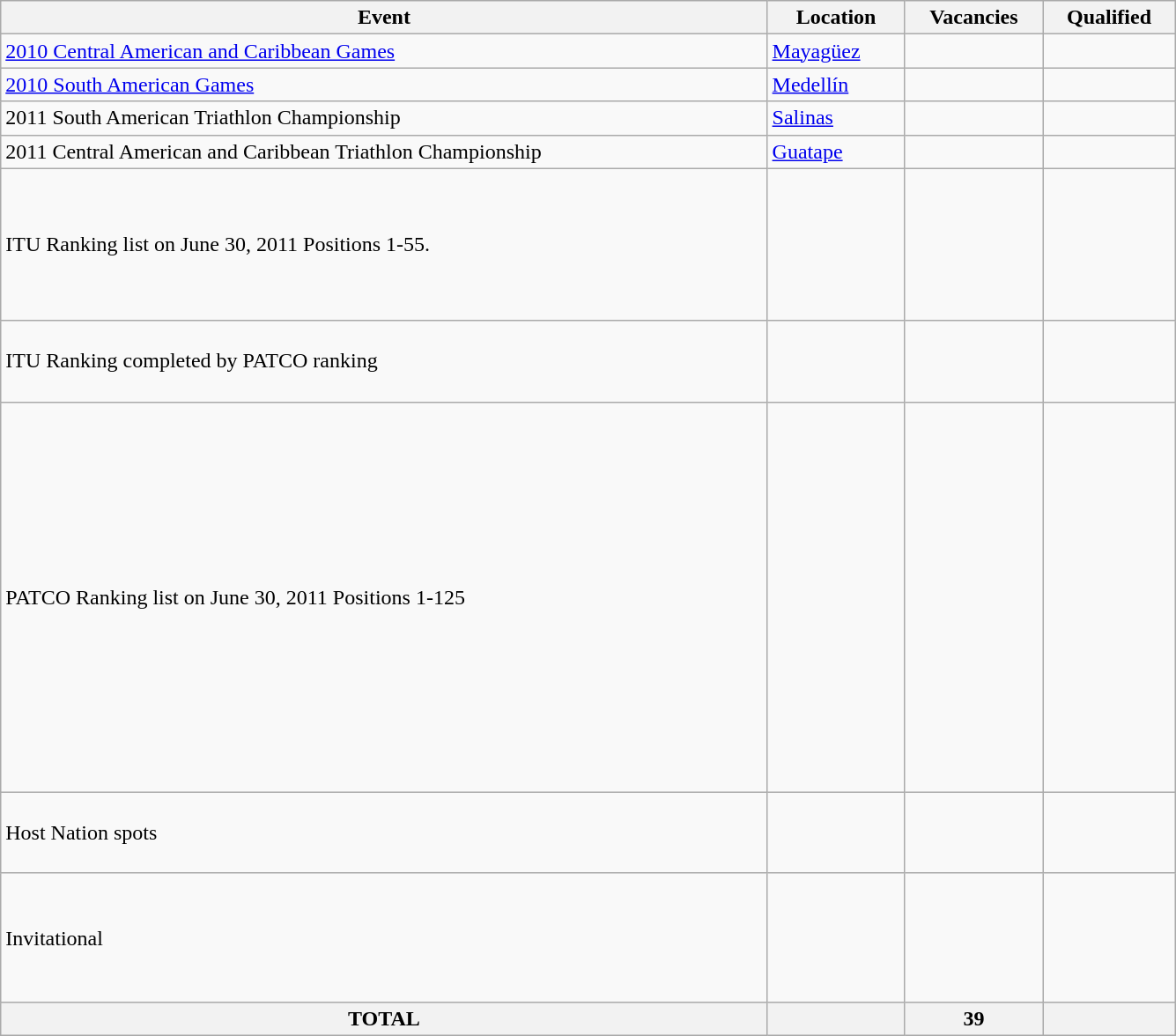<table class="wikitable" style="width:890px;">
<tr>
<th>Event</th>
<th>Location</th>
<th>Vacancies</th>
<th>Qualified</th>
</tr>
<tr>
<td><a href='#'>2010 Central American and Caribbean Games</a></td>
<td> <a href='#'>Mayagüez</a></td>
<td></td>
<td> <br> </td>
</tr>
<tr>
<td><a href='#'>2010 South American Games</a></td>
<td> <a href='#'>Medellín</a></td>
<td></td>
<td><br> <s></s></td>
</tr>
<tr>
<td>2011 South American Triathlon Championship </td>
<td> <a href='#'>Salinas</a></td>
<td></td>
<td></td>
</tr>
<tr>
<td>2011 Central American and Caribbean Triathlon Championship</td>
<td> <a href='#'>Guatape</a></td>
<td></td>
<td></td>
</tr>
<tr>
<td>ITU Ranking list on June 30, 2011 Positions 1-55.</td>
<td></td>
<td></td>
<td> <br> <br> <br>  <br> <br> <br></td>
</tr>
<tr>
<td>ITU Ranking completed by PATCO ranking</td>
<td></td>
<td></td>
<td> <br> <br> <br></td>
</tr>
<tr>
<td>PATCO Ranking list on June 30, 2011 Positions 1-125</td>
<td></td>
<td></td>
<td> <br> <br> <br>  <br> <br> <br> <br> <br><s></s> <br> <br> <br> <s></s> <br> <br> <br> <br>  <br></td>
</tr>
<tr>
<td>Host Nation spots</td>
<td></td>
<td></td>
<td> <br> <br> <br></td>
</tr>
<tr>
<td>Invitational</td>
<td></td>
<td></td>
<td> <br>  <br>  <br>  <br> <br></td>
</tr>
<tr>
<th>TOTAL</th>
<th colspan="1"></th>
<th>39</th>
<th></th>
</tr>
</table>
